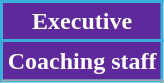<table class="wikitable">
<tr>
<th colspan="2" style="background:#5E299A; color:white; border:2px solid #3aadd9;" scope="col">Executive</th>
</tr>
<tr>
</tr>
<tr>
</tr>
<tr>
</tr>
<tr>
</tr>
<tr>
</tr>
<tr>
<th colspan="2" style="background:#5E299A; color:white; border:2px solid #3aadd9;" scope="col">Coaching staff</th>
</tr>
<tr>
</tr>
<tr>
</tr>
<tr>
</tr>
<tr>
</tr>
</table>
